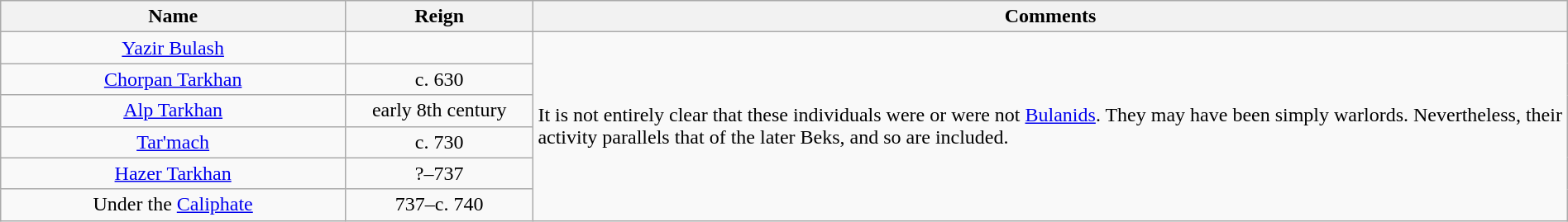<table style="width:100%;" class="wikitable">
<tr>
<th style="width:22%;">Name</th>
<th style="width:12%;">Reign</th>
<th>Comments</th>
</tr>
<tr>
<td align=center><a href='#'>Yazir Bulash</a></td>
<td style="text-align:center;"></td>
<td rowspan=6 align="left">It is not entirely clear that these individuals were or were not <a href='#'>Bulanids</a>. They may have been simply warlords. Nevertheless, their activity parallels that of the later Beks, and so are included.</td>
</tr>
<tr>
<td align=center><a href='#'>Chorpan Tarkhan</a></td>
<td style="text-align:center;">c. 630</td>
</tr>
<tr>
<td align=center><a href='#'>Alp Tarkhan</a></td>
<td style="text-align:center;">early 8th century</td>
</tr>
<tr>
<td align=center><a href='#'>Tar'mach</a></td>
<td style="text-align:center;">c. 730</td>
</tr>
<tr>
<td align=center><a href='#'>Hazer Tarkhan</a></td>
<td style="text-align:center;">?–737</td>
</tr>
<tr>
<td align=center>Under the <a href='#'>Caliphate</a></td>
<td style="text-align:center;">737–c. 740</td>
</tr>
</table>
